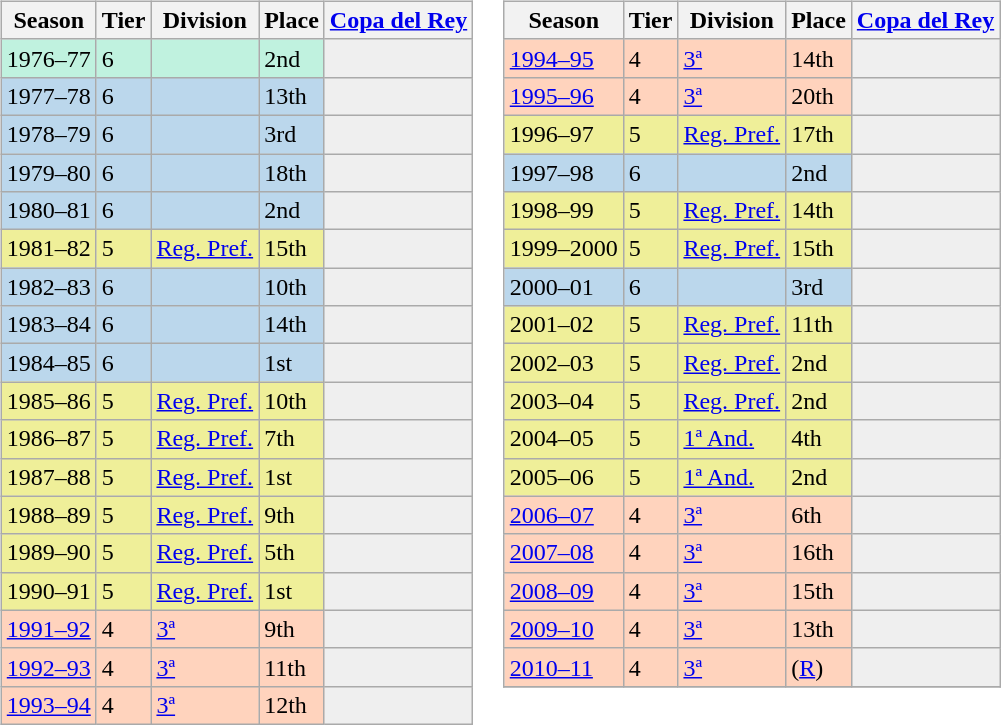<table>
<tr>
<td valign="top" width=0%><br><table class="wikitable">
<tr style="background:#f0f6fa;">
<th>Season</th>
<th>Tier</th>
<th>Division</th>
<th>Place</th>
<th><a href='#'>Copa del Rey</a></th>
</tr>
<tr>
<td style="background:#C0F2DF;">1976–77</td>
<td style="background:#C0F2DF;">6</td>
<td style="background:#C0F2DF;"></td>
<td style="background:#C0F2DF;">2nd</td>
<th style="background:#efefef;"></th>
</tr>
<tr>
<td style="background:#BBD7EC;">1977–78</td>
<td style="background:#BBD7EC;">6</td>
<td style="background:#BBD7EC;"></td>
<td style="background:#BBD7EC;">13th</td>
<th style="background:#efefef;"></th>
</tr>
<tr>
<td style="background:#BBD7EC;">1978–79</td>
<td style="background:#BBD7EC;">6</td>
<td style="background:#BBD7EC;"></td>
<td style="background:#BBD7EC;">3rd</td>
<th style="background:#efefef;"></th>
</tr>
<tr>
<td style="background:#BBD7EC;">1979–80</td>
<td style="background:#BBD7EC;">6</td>
<td style="background:#BBD7EC;"></td>
<td style="background:#BBD7EC;">18th</td>
<th style="background:#efefef;"></th>
</tr>
<tr>
<td style="background:#BBD7EC;">1980–81</td>
<td style="background:#BBD7EC;">6</td>
<td style="background:#BBD7EC;"></td>
<td style="background:#BBD7EC;">2nd</td>
<th style="background:#efefef;"></th>
</tr>
<tr>
<td style="background:#EFEF99;">1981–82</td>
<td style="background:#EFEF99;">5</td>
<td style="background:#EFEF99;"><a href='#'>Reg. Pref.</a></td>
<td style="background:#EFEF99;">15th</td>
<th style="background:#efefef;"></th>
</tr>
<tr>
<td style="background:#BBD7EC;">1982–83</td>
<td style="background:#BBD7EC;">6</td>
<td style="background:#BBD7EC;"></td>
<td style="background:#BBD7EC;">10th</td>
<th style="background:#efefef;"></th>
</tr>
<tr>
<td style="background:#BBD7EC;">1983–84</td>
<td style="background:#BBD7EC;">6</td>
<td style="background:#BBD7EC;"></td>
<td style="background:#BBD7EC;">14th</td>
<th style="background:#efefef;"></th>
</tr>
<tr>
<td style="background:#BBD7EC;">1984–85</td>
<td style="background:#BBD7EC;">6</td>
<td style="background:#BBD7EC;"></td>
<td style="background:#BBD7EC;">1st</td>
<th style="background:#efefef;"></th>
</tr>
<tr>
<td style="background:#EFEF99;">1985–86</td>
<td style="background:#EFEF99;">5</td>
<td style="background:#EFEF99;"><a href='#'>Reg. Pref.</a></td>
<td style="background:#EFEF99;">10th</td>
<th style="background:#efefef;"></th>
</tr>
<tr>
<td style="background:#EFEF99;">1986–87</td>
<td style="background:#EFEF99;">5</td>
<td style="background:#EFEF99;"><a href='#'>Reg. Pref.</a></td>
<td style="background:#EFEF99;">7th</td>
<th style="background:#efefef;"></th>
</tr>
<tr>
<td style="background:#EFEF99;">1987–88</td>
<td style="background:#EFEF99;">5</td>
<td style="background:#EFEF99;"><a href='#'>Reg. Pref.</a></td>
<td style="background:#EFEF99;">1st</td>
<th style="background:#efefef;"></th>
</tr>
<tr>
<td style="background:#EFEF99;">1988–89</td>
<td style="background:#EFEF99;">5</td>
<td style="background:#EFEF99;"><a href='#'>Reg. Pref.</a></td>
<td style="background:#EFEF99;">9th</td>
<th style="background:#efefef;"></th>
</tr>
<tr>
<td style="background:#EFEF99;">1989–90</td>
<td style="background:#EFEF99;">5</td>
<td style="background:#EFEF99;"><a href='#'>Reg. Pref.</a></td>
<td style="background:#EFEF99;">5th</td>
<th style="background:#efefef;"></th>
</tr>
<tr>
<td style="background:#EFEF99;">1990–91</td>
<td style="background:#EFEF99;">5</td>
<td style="background:#EFEF99;"><a href='#'>Reg. Pref.</a></td>
<td style="background:#EFEF99;">1st</td>
<th style="background:#efefef;"></th>
</tr>
<tr>
<td style="background:#FFD3BD;"><a href='#'>1991–92</a></td>
<td style="background:#FFD3BD;">4</td>
<td style="background:#FFD3BD;"><a href='#'>3ª</a></td>
<td style="background:#FFD3BD;">9th</td>
<th style="background:#efefef;"></th>
</tr>
<tr>
<td style="background:#FFD3BD;"><a href='#'>1992–93</a></td>
<td style="background:#FFD3BD;">4</td>
<td style="background:#FFD3BD;"><a href='#'>3ª</a></td>
<td style="background:#FFD3BD;">11th</td>
<th style="background:#efefef;"></th>
</tr>
<tr>
<td style="background:#FFD3BD;"><a href='#'>1993–94</a></td>
<td style="background:#FFD3BD;">4</td>
<td style="background:#FFD3BD;"><a href='#'>3ª</a></td>
<td style="background:#FFD3BD;">12th</td>
<th style="background:#efefef;"></th>
</tr>
</table>
</td>
<td valign="top" width=0%><br><table class="wikitable">
<tr style="background:#f0f6fa;">
<th>Season</th>
<th>Tier</th>
<th>Division</th>
<th>Place</th>
<th><a href='#'>Copa del Rey</a></th>
</tr>
<tr>
<td style="background:#FFD3BD;"><a href='#'>1994–95</a></td>
<td style="background:#FFD3BD;">4</td>
<td style="background:#FFD3BD;"><a href='#'>3ª</a></td>
<td style="background:#FFD3BD;">14th</td>
<td style="background:#efefef;"></td>
</tr>
<tr>
<td style="background:#FFD3BD;"><a href='#'>1995–96</a></td>
<td style="background:#FFD3BD;">4</td>
<td style="background:#FFD3BD;"><a href='#'>3ª</a></td>
<td style="background:#FFD3BD;">20th</td>
<td style="background:#efefef;"></td>
</tr>
<tr>
<td style="background:#EFEF99;">1996–97</td>
<td style="background:#EFEF99;">5</td>
<td style="background:#EFEF99;"><a href='#'>Reg. Pref.</a></td>
<td style="background:#EFEF99;">17th</td>
<th style="background:#efefef;"></th>
</tr>
<tr>
<td style="background:#BBD7EC;">1997–98</td>
<td style="background:#BBD7EC;">6</td>
<td style="background:#BBD7EC;"></td>
<td style="background:#BBD7EC;">2nd</td>
<th style="background:#efefef;"></th>
</tr>
<tr>
<td style="background:#EFEF99;">1998–99</td>
<td style="background:#EFEF99;">5</td>
<td style="background:#EFEF99;"><a href='#'>Reg. Pref.</a></td>
<td style="background:#EFEF99;">14th</td>
<th style="background:#efefef;"></th>
</tr>
<tr>
<td style="background:#EFEF99;">1999–2000</td>
<td style="background:#EFEF99;">5</td>
<td style="background:#EFEF99;"><a href='#'>Reg. Pref.</a></td>
<td style="background:#EFEF99;">15th</td>
<th style="background:#efefef;"></th>
</tr>
<tr>
<td style="background:#BBD7EC;">2000–01</td>
<td style="background:#BBD7EC;">6</td>
<td style="background:#BBD7EC;"></td>
<td style="background:#BBD7EC;">3rd</td>
<th style="background:#efefef;"></th>
</tr>
<tr>
<td style="background:#EFEF99;">2001–02</td>
<td style="background:#EFEF99;">5</td>
<td style="background:#EFEF99;"><a href='#'>Reg. Pref.</a></td>
<td style="background:#EFEF99;">11th</td>
<th style="background:#efefef;"></th>
</tr>
<tr>
<td style="background:#EFEF99;">2002–03</td>
<td style="background:#EFEF99;">5</td>
<td style="background:#EFEF99;"><a href='#'>Reg. Pref.</a></td>
<td style="background:#EFEF99;">2nd</td>
<th style="background:#efefef;"></th>
</tr>
<tr>
<td style="background:#EFEF99;">2003–04</td>
<td style="background:#EFEF99;">5</td>
<td style="background:#EFEF99;"><a href='#'>Reg. Pref.</a></td>
<td style="background:#EFEF99;">2nd</td>
<th style="background:#efefef;"></th>
</tr>
<tr>
<td style="background:#EFEF99;">2004–05</td>
<td style="background:#EFEF99;">5</td>
<td style="background:#EFEF99;"><a href='#'>1ª And.</a></td>
<td style="background:#EFEF99;">4th</td>
<th style="background:#efefef;"></th>
</tr>
<tr>
<td style="background:#EFEF99;">2005–06</td>
<td style="background:#EFEF99;">5</td>
<td style="background:#EFEF99;"><a href='#'>1ª And.</a></td>
<td style="background:#EFEF99;">2nd</td>
<th style="background:#efefef;"></th>
</tr>
<tr>
<td style="background:#FFD3BD;"><a href='#'>2006–07</a></td>
<td style="background:#FFD3BD;">4</td>
<td style="background:#FFD3BD;"><a href='#'>3ª</a></td>
<td style="background:#FFD3BD;">6th</td>
<td style="background:#efefef;"></td>
</tr>
<tr>
<td style="background:#FFD3BD;"><a href='#'>2007–08</a></td>
<td style="background:#FFD3BD;">4</td>
<td style="background:#FFD3BD;"><a href='#'>3ª</a></td>
<td style="background:#FFD3BD;">16th</td>
<th style="background:#efefef;"></th>
</tr>
<tr>
<td style="background:#FFD3BD;"><a href='#'>2008–09</a></td>
<td style="background:#FFD3BD;">4</td>
<td style="background:#FFD3BD;"><a href='#'>3ª</a></td>
<td style="background:#FFD3BD;">15th</td>
<td style="background:#efefef;"></td>
</tr>
<tr>
<td style="background:#FFD3BD;"><a href='#'>2009–10</a></td>
<td style="background:#FFD3BD;">4</td>
<td style="background:#FFD3BD;"><a href='#'>3ª</a></td>
<td style="background:#FFD3BD;">13th</td>
<td style="background:#efefef;"></td>
</tr>
<tr>
<td style="background:#FFD3BD;"><a href='#'>2010–11</a></td>
<td style="background:#FFD3BD;">4</td>
<td style="background:#FFD3BD;"><a href='#'>3ª</a></td>
<td style="background:#FFD3BD;">(<a href='#'>R</a>)</td>
<td style="background:#efefef;"></td>
</tr>
<tr>
</tr>
</table>
</td>
</tr>
</table>
